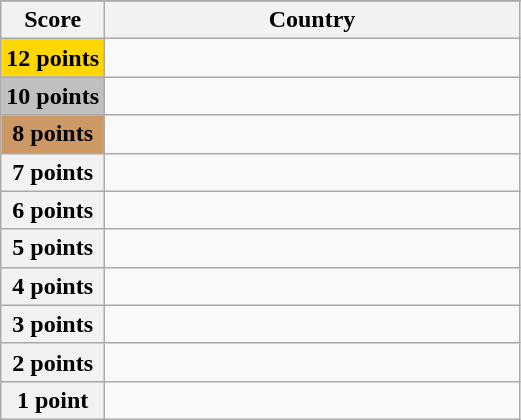<table class="wikitable">
<tr>
</tr>
<tr>
<th scope="col" width="20%">Score</th>
<th scope="col">Country</th>
</tr>
<tr>
<th scope="row" style="background:gold">12 points</th>
<td></td>
</tr>
<tr>
<th scope="row" style="background:silver">10 points</th>
<td></td>
</tr>
<tr>
<th scope="row" style="background:#CC9966">8 points</th>
<td></td>
</tr>
<tr>
<th scope="row">7 points</th>
<td></td>
</tr>
<tr>
<th scope="row">6 points</th>
<td></td>
</tr>
<tr>
<th scope="row">5 points</th>
<td></td>
</tr>
<tr>
<th scope="row">4 points</th>
<td></td>
</tr>
<tr>
<th scope="row">3 points</th>
<td></td>
</tr>
<tr>
<th scope="row">2 points</th>
<td></td>
</tr>
<tr>
<th scope="row">1 point</th>
<td></td>
</tr>
</table>
